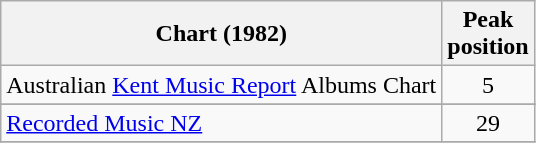<table class="wikitable">
<tr>
<th>Chart (1982)</th>
<th>Peak<br>position</th>
</tr>
<tr>
<td>Australian <a href='#'>Kent Music Report</a> Albums Chart</td>
<td align="center">5</td>
</tr>
<tr>
</tr>
<tr>
<td><a href='#'>Recorded Music NZ</a></td>
<td style="text-align:center;">29</td>
</tr>
<tr>
</tr>
</table>
